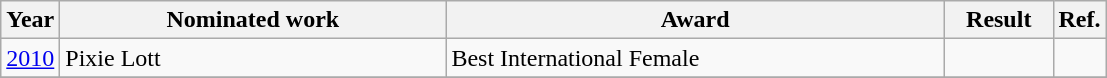<table class="wikitable">
<tr>
<th>Year</th>
<th width="250">Nominated work</th>
<th width="325">Award</th>
<th width="65">Result</th>
<th>Ref.</th>
</tr>
<tr>
<td align="center"><a href='#'>2010</a></td>
<td>Pixie Lott</td>
<td>Best International Female</td>
<td></td>
<td align="center"></td>
</tr>
<tr>
</tr>
</table>
